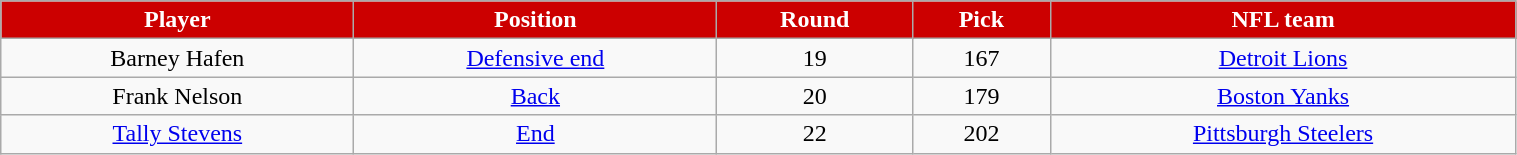<table class="wikitable" width="80%">
<tr align="center" style="background:#CC0000; color:white">
<td><strong>Player</strong></td>
<td><strong>Position</strong></td>
<td><strong>Round</strong></td>
<td><strong>Pick</strong></td>
<td><strong>NFL team</strong></td>
</tr>
<tr align="center">
<td>Barney Hafen</td>
<td><a href='#'>Defensive end</a></td>
<td>19</td>
<td>167</td>
<td><a href='#'>Detroit Lions</a></td>
</tr>
<tr align="center">
<td>Frank Nelson</td>
<td><a href='#'>Back</a></td>
<td>20</td>
<td>179</td>
<td><a href='#'>Boston Yanks</a></td>
</tr>
<tr align="center">
<td><a href='#'>Tally Stevens</a></td>
<td><a href='#'>End</a></td>
<td>22</td>
<td>202</td>
<td><a href='#'>Pittsburgh Steelers</a></td>
</tr>
</table>
